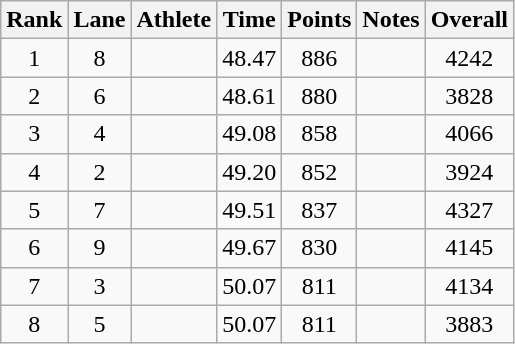<table class="wikitable sortable" style="text-align:center">
<tr>
<th>Rank</th>
<th>Lane</th>
<th>Athlete</th>
<th>Time</th>
<th>Points</th>
<th>Notes</th>
<th>Overall</th>
</tr>
<tr>
<td>1</td>
<td>8</td>
<td align="left"></td>
<td>48.47</td>
<td>886</td>
<td></td>
<td>4242</td>
</tr>
<tr>
<td>2</td>
<td>6</td>
<td align="left"></td>
<td>48.61</td>
<td>880</td>
<td></td>
<td>3828</td>
</tr>
<tr>
<td>3</td>
<td>4</td>
<td align="left"></td>
<td>49.08</td>
<td>858</td>
<td></td>
<td>4066</td>
</tr>
<tr>
<td>4</td>
<td>2</td>
<td align="left"></td>
<td>49.20</td>
<td>852</td>
<td></td>
<td>3924</td>
</tr>
<tr>
<td>5</td>
<td>7</td>
<td align="left"></td>
<td>49.51</td>
<td>837</td>
<td></td>
<td>4327</td>
</tr>
<tr>
<td>6</td>
<td>9</td>
<td align="left"></td>
<td>49.67</td>
<td>830</td>
<td></td>
<td>4145</td>
</tr>
<tr>
<td>7</td>
<td>3</td>
<td align="left"></td>
<td>50.07</td>
<td>811</td>
<td></td>
<td>4134</td>
</tr>
<tr>
<td>8</td>
<td>5</td>
<td align="left"></td>
<td>50.07</td>
<td>811</td>
<td></td>
<td>3883</td>
</tr>
</table>
